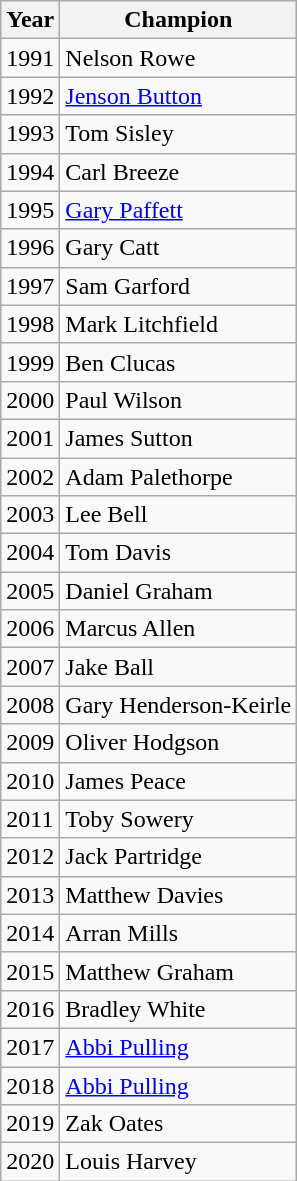<table class="wikitable">
<tr>
<th>Year</th>
<th>Champion</th>
</tr>
<tr>
<td>1991</td>
<td>Nelson Rowe</td>
</tr>
<tr>
<td>1992</td>
<td><a href='#'>Jenson Button</a></td>
</tr>
<tr>
<td>1993</td>
<td>Tom Sisley</td>
</tr>
<tr>
<td>1994</td>
<td>Carl Breeze</td>
</tr>
<tr>
<td>1995</td>
<td><a href='#'>Gary Paffett</a></td>
</tr>
<tr>
<td>1996</td>
<td>Gary Catt</td>
</tr>
<tr>
<td>1997</td>
<td>Sam Garford</td>
</tr>
<tr>
<td>1998</td>
<td>Mark Litchfield</td>
</tr>
<tr>
<td>1999</td>
<td>Ben Clucas</td>
</tr>
<tr>
<td>2000</td>
<td>Paul Wilson</td>
</tr>
<tr>
<td>2001</td>
<td>James Sutton</td>
</tr>
<tr>
<td>2002</td>
<td>Adam Palethorpe</td>
</tr>
<tr>
<td>2003</td>
<td>Lee Bell</td>
</tr>
<tr>
<td>2004</td>
<td>Tom Davis</td>
</tr>
<tr>
<td>2005</td>
<td>Daniel Graham</td>
</tr>
<tr>
<td>2006</td>
<td>Marcus Allen</td>
</tr>
<tr>
<td>2007</td>
<td>Jake Ball</td>
</tr>
<tr>
<td>2008</td>
<td>Gary Henderson-Keirle</td>
</tr>
<tr>
<td>2009</td>
<td>Oliver Hodgson</td>
</tr>
<tr>
<td>2010</td>
<td>James Peace</td>
</tr>
<tr>
<td>2011</td>
<td>Toby Sowery</td>
</tr>
<tr>
<td>2012</td>
<td>Jack Partridge</td>
</tr>
<tr>
<td>2013</td>
<td>Matthew Davies</td>
</tr>
<tr>
<td>2014</td>
<td>Arran Mills</td>
</tr>
<tr>
<td>2015</td>
<td>Matthew Graham</td>
</tr>
<tr>
<td>2016</td>
<td>Bradley White</td>
</tr>
<tr>
<td>2017</td>
<td><a href='#'>Abbi Pulling</a></td>
</tr>
<tr>
<td>2018</td>
<td><a href='#'>Abbi Pulling</a></td>
</tr>
<tr>
<td>2019</td>
<td>Zak Oates</td>
</tr>
<tr>
<td>2020</td>
<td>Louis Harvey</td>
</tr>
</table>
